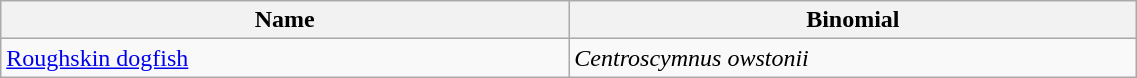<table width=60% class="wikitable">
<tr>
<th width=20%>Name</th>
<th width=20%>Binomial</th>
</tr>
<tr>
<td><a href='#'>Roughskin dogfish</a></td>
<td><em>Centroscymnus owstonii</em></td>
</tr>
</table>
